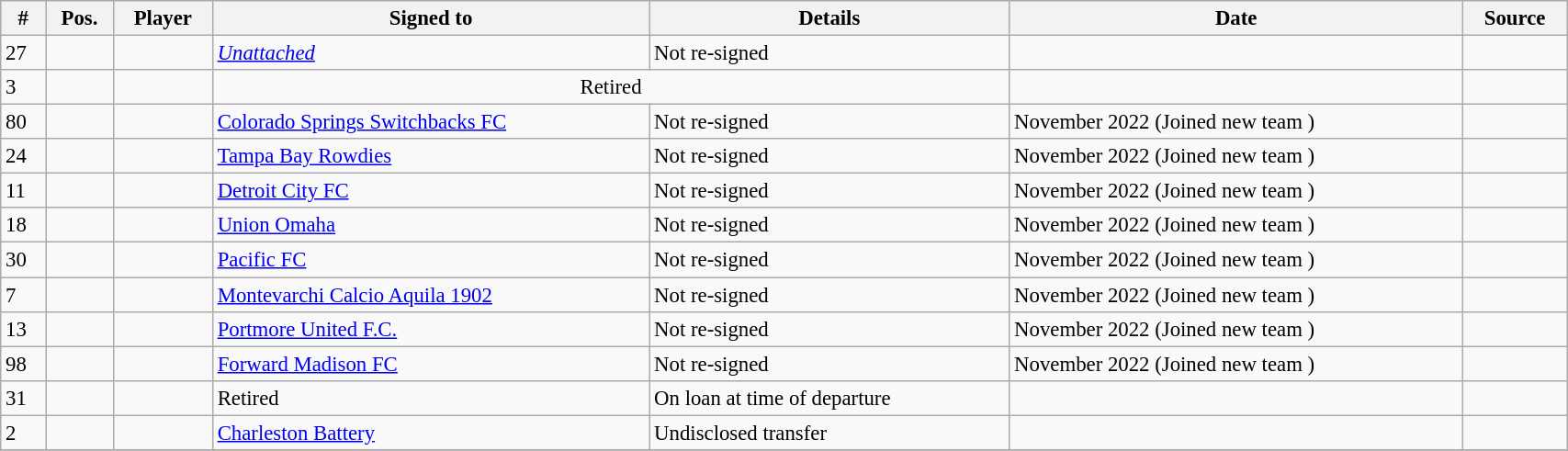<table class="wikitable sortable" style="width:90%; text-align:center; font-size:95%; text-align:left;">
<tr>
<th>#</th>
<th>Pos.</th>
<th>Player</th>
<th>Signed to</th>
<th>Details</th>
<th>Date</th>
<th>Source</th>
</tr>
<tr>
<td>27</td>
<td></td>
<td></td>
<td><em><a href='#'>Unattached</a></em></td>
<td>Not re-signed</td>
<td></td>
<td></td>
</tr>
<tr>
<td>3</td>
<td></td>
<td></td>
<td colspan="2" align=center>Retired</td>
<td></td>
<td></td>
</tr>
<tr>
<td>80</td>
<td></td>
<td></td>
<td> <a href='#'>Colorado Springs Switchbacks FC</a></td>
<td>Not re-signed</td>
<td>November 2022 (Joined new team )</td>
<td></td>
</tr>
<tr>
<td>24</td>
<td></td>
<td></td>
<td> <a href='#'>Tampa Bay Rowdies</a></td>
<td>Not re-signed</td>
<td>November 2022 (Joined new team )</td>
<td></td>
</tr>
<tr>
<td>11</td>
<td></td>
<td></td>
<td> <a href='#'>Detroit City FC</a></td>
<td>Not re-signed</td>
<td>November 2022 (Joined new team )</td>
<td></td>
</tr>
<tr>
<td>18</td>
<td></td>
<td></td>
<td> <a href='#'>Union Omaha</a></td>
<td>Not re-signed</td>
<td>November 2022 (Joined new team )</td>
<td></td>
</tr>
<tr>
<td>30</td>
<td></td>
<td></td>
<td> <a href='#'>Pacific FC</a></td>
<td>Not re-signed</td>
<td>November 2022 (Joined new team )</td>
<td></td>
</tr>
<tr>
<td>7</td>
<td></td>
<td></td>
<td> <a href='#'>Montevarchi Calcio Aquila 1902</a></td>
<td>Not re-signed</td>
<td>November 2022 (Joined new team )</td>
<td></td>
</tr>
<tr>
<td>13</td>
<td></td>
<td></td>
<td> <a href='#'>Portmore United F.C.</a></td>
<td>Not re-signed</td>
<td>November 2022 (Joined new team )</td>
<td></td>
</tr>
<tr>
<td>98</td>
<td></td>
<td></td>
<td> <a href='#'>Forward Madison FC</a></td>
<td>Not re-signed</td>
<td>November 2022 (Joined new team )</td>
<td></td>
</tr>
<tr>
<td>31</td>
<td></td>
<td></td>
<td>Retired</td>
<td>On loan at time of departure</td>
<td></td>
<td></td>
</tr>
<tr>
<td>2</td>
<td></td>
<td></td>
<td> <a href='#'>Charleston Battery</a></td>
<td>Undisclosed transfer</td>
<td></td>
<td></td>
</tr>
<tr>
</tr>
</table>
